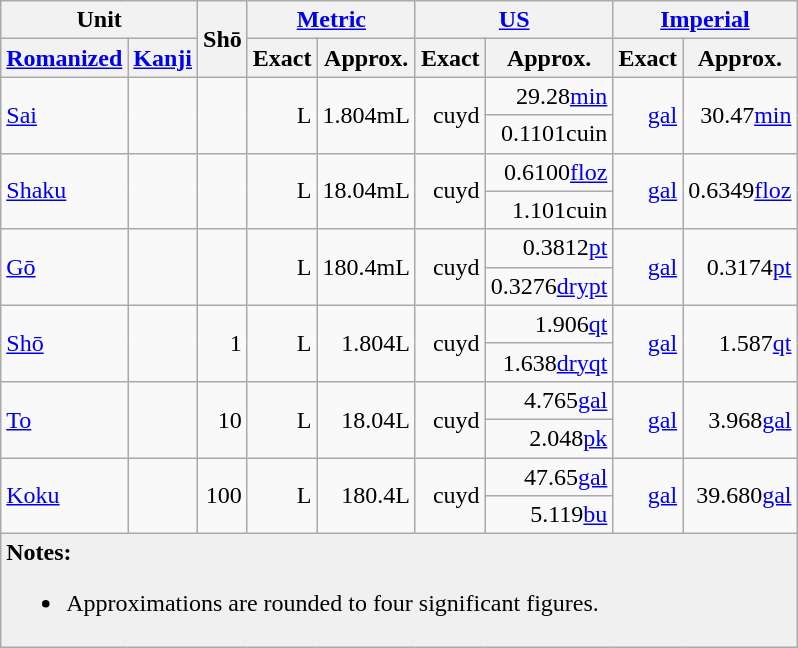<table class="wikitable">
<tr>
<th colspan="2">Unit</th>
<th rowspan="2">Shō</th>
<th colspan="2"><a href='#'>Metric</a></th>
<th colspan="2"><a href='#'>US</a></th>
<th colspan="3"><a href='#'>Imperial</a></th>
</tr>
<tr>
<th><a href='#'>Romanized</a></th>
<th><a href='#'>Kanji</a></th>
<th>Exact</th>
<th>Approx.</th>
<th>Exact</th>
<th>Approx.</th>
<th>Exact</th>
<th>Approx.</th>
</tr>
<tr style="text-align: right">
<td rowspan=2  style="text-align:left;"><a href='#'>Sai</a></td>
<td rowspan=2 align="center"></td>
<td rowspan=2 height="30pt"></td>
<td rowspan=2>L</td>
<td rowspan=2>1.804mL</td>
<td rowspan=2>cuyd</td>
<td>29.28<a href='#'>min</a></td>
<td rowspan=2><a href='#'>gal</a></td>
<td rowspan=2>30.47<a href='#'>min</a></td>
</tr>
<tr style="text-align: right">
<td>0.1101cuin</td>
</tr>
<tr style="text-align: right">
<td rowspan=2  style="text-align:left;"><a href='#'>Shaku</a></td>
<td rowspan=2 align="center"></td>
<td rowspan=2 height="30pt"></td>
<td rowspan=2>L</td>
<td rowspan=2>18.04mL</td>
<td rowspan=2>cuyd</td>
<td>0.6100<a href='#'>floz</a></td>
<td rowspan=2><a href='#'>gal</a></td>
<td rowspan=2>0.6349<a href='#'>floz</a></td>
</tr>
<tr style="text-align: right">
<td>1.101cuin</td>
</tr>
<tr style="text-align: right">
<td rowspan=2  style="text-align:left;"><a href='#'>Gō</a></td>
<td rowspan=2 align="center"></td>
<td rowspan=2 height="30pt"></td>
<td rowspan=2>L</td>
<td rowspan=2>180.4mL</td>
<td rowspan=2>cuyd</td>
<td>0.3812<a href='#'>pt</a></td>
<td rowspan=2><a href='#'>gal</a></td>
<td rowspan=2>0.3174<a href='#'>pt</a></td>
</tr>
<tr style="text-align: right">
<td>0.3276<a href='#'>drypt</a></td>
</tr>
<tr style="text-align: right">
<td rowspan=2  style="text-align:left;"><a href='#'>Shō</a></td>
<td rowspan=2 align="center"></td>
<td rowspan=2>1</td>
<td rowspan=2>L</td>
<td rowspan=2>1.804L</td>
<td rowspan=2>cuyd</td>
<td>1.906<a href='#'>qt</a></td>
<td rowspan=2><a href='#'>gal</a></td>
<td rowspan=2>1.587<a href='#'>qt</a></td>
</tr>
<tr style="text-align: right">
<td>1.638<a href='#'>dryqt</a></td>
</tr>
<tr style="text-align: right">
<td rowspan=2 style="text-align:left;"><a href='#'>To</a></td>
<td rowspan=2 align="center"></td>
<td rowspan=2>10</td>
<td rowspan=2>L</td>
<td rowspan=2>18.04L</td>
<td rowspan=2>cuyd</td>
<td>4.765<a href='#'>gal</a></td>
<td rowspan=2><a href='#'>gal</a></td>
<td rowspan=2>3.968<a href='#'>gal</a></td>
</tr>
<tr style="text-align: right">
<td>2.048<a href='#'>pk</a></td>
</tr>
<tr style="text-align: right">
<td rowspan=2 style="text-align:left;"><a href='#'>Koku</a></td>
<td rowspan=2 align="center"></td>
<td rowspan=2>100</td>
<td rowspan=2>L</td>
<td rowspan=2>180.4L</td>
<td rowspan=2>cuyd</td>
<td>47.65<a href='#'>gal</a></td>
<td rowspan=2><a href='#'>gal</a></td>
<td rowspan=2>39.680<a href='#'>gal</a></td>
</tr>
<tr style="text-align: right">
<td>5.119<a href='#'>bu</a></td>
</tr>
<tr>
<td colspan="13" bgcolor=#F0F0F0><strong>Notes:</strong><br><ul><li>Approximations are rounded to four significant figures.</li></ul></td>
</tr>
</table>
